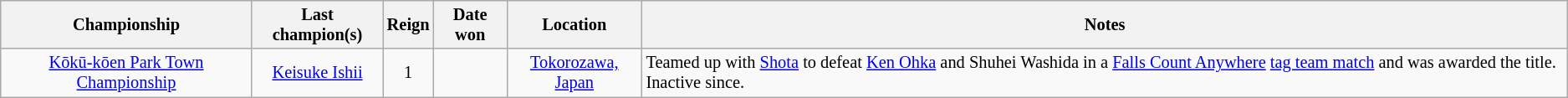<table class="wikitable" style="text-align:center; font-size:85%;">
<tr>
<th>Championship</th>
<th>Last champion(s)</th>
<th>Reign</th>
<th>Date won</th>
<th>Location</th>
<th>Notes</th>
</tr>
<tr>
<td><a href='#'>Kōkū-kōen Park Town Championship</a></td>
<td><a href='#'>Keisuke Ishii</a></td>
<td>1</td>
<td></td>
<td><a href='#'>Tokorozawa, Japan</a></td>
<td align=left>Teamed up with <a href='#'>Shota</a> to defeat <a href='#'>Ken Ohka</a> and Shuhei Washida in a <a href='#'>Falls Count Anywhere</a> <a href='#'>tag team match</a> and was awarded the title. Inactive since.</td>
</tr>
</table>
